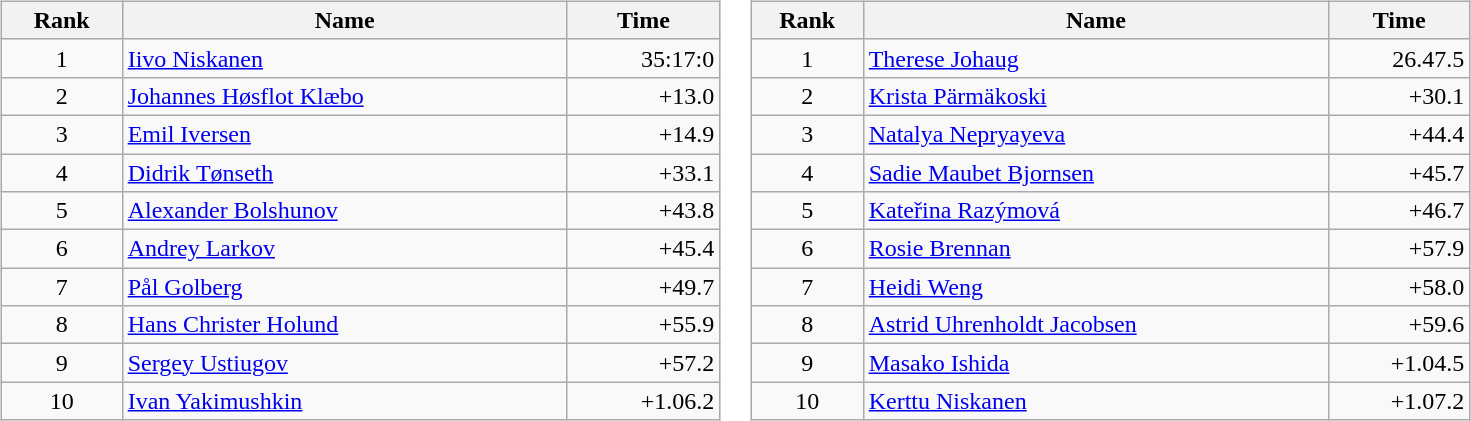<table border="0">
<tr>
<td valign="top"><br><table class="wikitable" style="width:30em;margin-bottom:0;">
<tr>
<th>Rank</th>
<th>Name</th>
<th>Time</th>
</tr>
<tr>
<td style="text-align:center;">1</td>
<td> <a href='#'>Iivo Niskanen</a></td>
<td align="right">35:17:0</td>
</tr>
<tr>
<td style="text-align:center;">2</td>
<td> <a href='#'>Johannes Høsflot Klæbo</a></td>
<td align="right">+13.0</td>
</tr>
<tr>
<td style="text-align:center;">3</td>
<td> <a href='#'>Emil Iversen</a></td>
<td align="right">+14.9</td>
</tr>
<tr>
<td style="text-align:center;">4</td>
<td> <a href='#'>Didrik Tønseth</a></td>
<td align="right">+33.1</td>
</tr>
<tr>
<td style="text-align:center;">5</td>
<td> <a href='#'>Alexander Bolshunov</a></td>
<td align="right">+43.8</td>
</tr>
<tr>
<td style="text-align:center;">6</td>
<td> <a href='#'>Andrey Larkov</a></td>
<td align="right">+45.4</td>
</tr>
<tr>
<td style="text-align:center;">7</td>
<td> <a href='#'>Pål Golberg</a></td>
<td align="right">+49.7</td>
</tr>
<tr>
<td style="text-align:center;">8</td>
<td> <a href='#'>Hans Christer Holund</a></td>
<td align="right">+55.9</td>
</tr>
<tr>
<td style="text-align:center;">9</td>
<td> <a href='#'>Sergey Ustiugov</a></td>
<td align="right">+57.2</td>
</tr>
<tr>
<td style="text-align:center;">10</td>
<td> <a href='#'>Ivan Yakimushkin</a></td>
<td align="right">+1.06.2</td>
</tr>
</table>
</td>
<td valign="top"><br><table class="wikitable" style="width:30em;margin-bottom:0;">
<tr>
<th>Rank</th>
<th>Name</th>
<th>Time</th>
</tr>
<tr>
<td style="text-align:center;">1</td>
<td> <a href='#'>Therese Johaug</a></td>
<td align="right">26.47.5</td>
</tr>
<tr>
<td style="text-align:center;">2</td>
<td> <a href='#'>Krista Pärmäkoski</a></td>
<td align="right">+30.1</td>
</tr>
<tr>
<td style="text-align:center;">3</td>
<td> <a href='#'>Natalya Nepryayeva</a></td>
<td align="right">+44.4</td>
</tr>
<tr>
<td style="text-align:center;">4</td>
<td> <a href='#'>Sadie Maubet Bjornsen</a></td>
<td align="right">+45.7</td>
</tr>
<tr>
<td style="text-align:center;">5</td>
<td> <a href='#'>Kateřina Razýmová</a></td>
<td align="right">+46.7</td>
</tr>
<tr>
<td style="text-align:center;">6</td>
<td> <a href='#'>Rosie Brennan</a></td>
<td align="right">+57.9</td>
</tr>
<tr>
<td style="text-align:center;">7</td>
<td> <a href='#'>Heidi Weng</a></td>
<td align="right">+58.0</td>
</tr>
<tr>
<td style="text-align:center;">8</td>
<td> <a href='#'>Astrid Uhrenholdt Jacobsen</a></td>
<td align="right">+59.6</td>
</tr>
<tr>
<td style="text-align:center;">9</td>
<td> <a href='#'>Masako Ishida</a></td>
<td align="right">+1.04.5</td>
</tr>
<tr>
<td style="text-align:center;">10</td>
<td> <a href='#'>Kerttu Niskanen</a></td>
<td align="right">+1.07.2</td>
</tr>
</table>
</td>
</tr>
</table>
